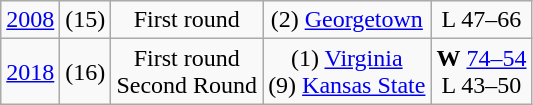<table class="wikitable">
<tr align="center">
<td><a href='#'>2008</a></td>
<td>(15)</td>
<td>First round</td>
<td>(2) <a href='#'>Georgetown</a></td>
<td>L 47–66</td>
</tr>
<tr align="center">
<td><a href='#'>2018</a></td>
<td>(16)</td>
<td>First round<br>Second Round</td>
<td>(1) <a href='#'>Virginia</a><br> (9) <a href='#'>Kansas State</a></td>
<td><strong>W</strong> <a href='#'>74–54</a><br> L 43–50</td>
</tr>
</table>
